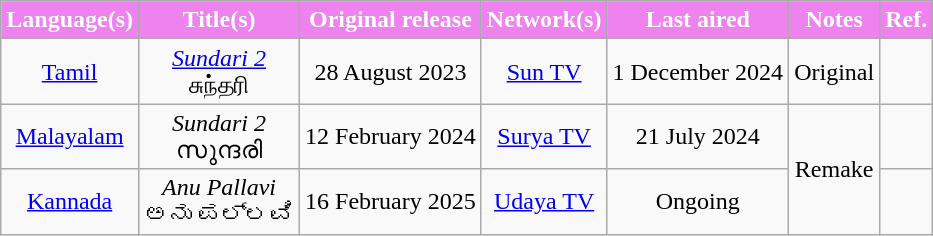<table class="wikitable" style="text-align:center;">
<tr style="color:white">
<th style="background:Violet; ">Language(s)</th>
<th style="background:Violet; ">Title(s)</th>
<th style="background:Violet; ">Original release</th>
<th style="background:Violet; ">Network(s)</th>
<th style="background:Violet; ">Last aired</th>
<th style="background:Violet; ">Notes</th>
<th style="background:Violet; ">Ref.</th>
</tr>
<tr>
<td><a href='#'>Tamil</a></td>
<td><em><a href='#'>Sundari 2</a></em><br> சுந்தரி</td>
<td>28 August 2023</td>
<td><a href='#'>Sun TV</a></td>
<td>1 December 2024</td>
<td>Original</td>
<td></td>
</tr>
<tr>
<td><a href='#'>Malayalam</a></td>
<td><em>Sundari 2</em> <br> സുന്ദരി</td>
<td>12 February 2024</td>
<td><a href='#'>Surya TV</a></td>
<td>21 July 2024</td>
<td Rowspan=2>Remake</td>
<td></td>
</tr>
<tr>
<td><a href='#'>Kannada</a></td>
<td><em>Anu Pallavi</em> <br> ಅನು ಪಲ್ಲವಿ</td>
<td>16 February 2025</td>
<td><a href='#'>Udaya TV</a></td>
<td>Ongoing</td>
<td></td>
</tr>
</table>
